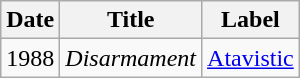<table class="wikitable">
<tr>
<th>Date</th>
<th>Title</th>
<th>Label</th>
</tr>
<tr>
<td>1988</td>
<td><em>Disarmament</em></td>
<td><a href='#'>Atavistic</a></td>
</tr>
</table>
